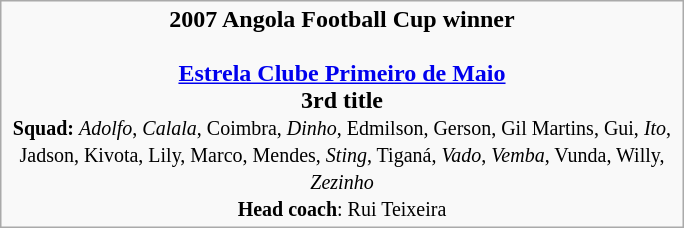<table class="wikitable" width=36% style="text-align:center; margin:auto">
<tr align=center>
<td><strong>2007 Angola Football Cup winner</strong><br><br><strong><a href='#'>Estrela Clube Primeiro de Maio</a></strong><br><strong>3rd title</strong><br><small><strong>Squad:</strong> <em>Adolfo</em>, <em>Calala</em>, Coimbra, <em>Dinho</em>, Edmilson, Gerson, Gil Martins, Gui, <em>Ito</em>, Jadson, Kivota, Lily, Marco, Mendes, <em>Sting</em>, Tiganá, <em>Vado</em>, <em>Vemba</em>, Vunda, Willy, <em>Zezinho</em> <br><strong>Head coach</strong>: Rui Teixeira</small></td>
</tr>
</table>
